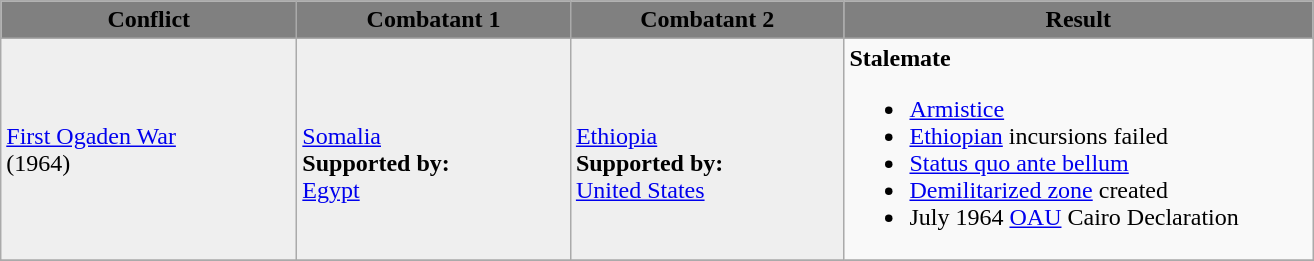<table class="wikitable">
<tr>
<th style="background:grey" width="190"><span>Conflict</span></th>
<th style="background:grey" width="175"><span>Combatant 1</span></th>
<th style="background:grey" width="175"><span>Combatant 2</span></th>
<th style="background:grey" width="305"><span>Result</span></th>
</tr>
<tr>
<td style="background:#efefef"><a href='#'>First Ogaden War</a><br>(1964)</td>
<td style="background:#efefef"><br> <a href='#'>Somalia</a><br><strong>Supported by:</strong><br> <a href='#'>Egypt</a></td>
<td style="background:#efefef"><br> <a href='#'>Ethiopia</a><br><strong>Supported by:</strong><br> <a href='#'>United States</a></td>
<td style="background:"><strong>Stalemate</strong><br><ul><li><a href='#'>Armistice</a></li><li><a href='#'>Ethiopian</a> incursions failed</li><li><a href='#'>Status quo ante bellum</a></li><li><a href='#'>Demilitarized zone</a> created</li><li>July 1964 <a href='#'>OAU</a> Cairo Declaration</li></ul></td>
</tr>
<tr>
</tr>
</table>
